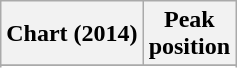<table class="wikitable sortable plainrowheaders">
<tr>
<th>Chart (2014)</th>
<th>Peak<br>position</th>
</tr>
<tr>
</tr>
<tr>
</tr>
<tr>
</tr>
<tr>
</tr>
</table>
